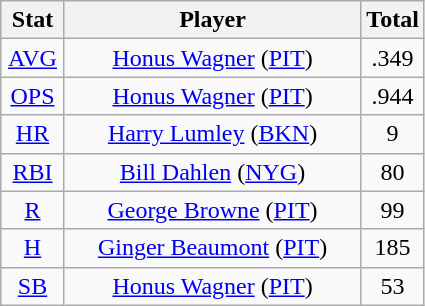<table class="wikitable" style="text-align:center;">
<tr>
<th style="width:15%;">Stat</th>
<th>Player</th>
<th style="width:15%;">Total</th>
</tr>
<tr>
<td><a href='#'>AVG</a></td>
<td><a href='#'>Honus Wagner</a> (<a href='#'>PIT</a>)</td>
<td>.349</td>
</tr>
<tr>
<td><a href='#'>OPS</a></td>
<td><a href='#'>Honus Wagner</a> (<a href='#'>PIT</a>)</td>
<td>.944</td>
</tr>
<tr>
<td><a href='#'>HR</a></td>
<td><a href='#'>Harry Lumley</a> (<a href='#'>BKN</a>)</td>
<td>9</td>
</tr>
<tr>
<td><a href='#'>RBI</a></td>
<td><a href='#'>Bill Dahlen</a> (<a href='#'>NYG</a>)</td>
<td>80</td>
</tr>
<tr>
<td><a href='#'>R</a></td>
<td><a href='#'>George Browne</a> (<a href='#'>PIT</a>)</td>
<td>99</td>
</tr>
<tr>
<td><a href='#'>H</a></td>
<td><a href='#'>Ginger Beaumont</a> (<a href='#'>PIT</a>)</td>
<td>185</td>
</tr>
<tr>
<td><a href='#'>SB</a></td>
<td><a href='#'>Honus Wagner</a> (<a href='#'>PIT</a>)</td>
<td>53</td>
</tr>
</table>
